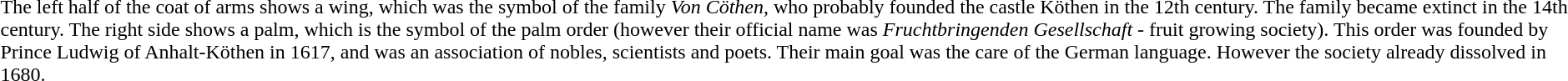<table>
<tr valign=top>
<td></td>
<td>The left half of the coat of arms shows a wing, which was the symbol of the family <em>Von Cöthen</em>, who probably founded the castle Köthen in the 12th century. The family became extinct in the 14th century. The right side shows a palm, which is the symbol of the palm order (however their official name was <em>Fruchtbringenden Gesellschaft</em> - fruit growing society). This order was founded by Prince Ludwig of Anhalt-Köthen in 1617, and was an association of nobles, scientists and poets. Their main goal was the care of the German language. However the society already dissolved in 1680.</td>
</tr>
</table>
